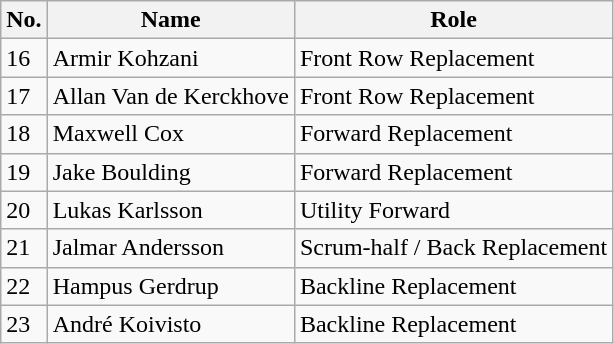<table class="wikitable sortable">
<tr>
<th>No.</th>
<th>Name</th>
<th>Role</th>
</tr>
<tr>
<td>16</td>
<td>Armir Kohzani</td>
<td>Front Row Replacement</td>
</tr>
<tr>
<td>17</td>
<td>Allan Van de Kerckhove</td>
<td>Front Row Replacement</td>
</tr>
<tr>
<td>18</td>
<td>Maxwell Cox</td>
<td>Forward Replacement</td>
</tr>
<tr>
<td>19</td>
<td>Jake Boulding</td>
<td>Forward Replacement</td>
</tr>
<tr>
<td>20</td>
<td>Lukas Karlsson</td>
<td>Utility Forward</td>
</tr>
<tr>
<td>21</td>
<td>Jalmar Andersson</td>
<td>Scrum-half / Back Replacement</td>
</tr>
<tr>
<td>22</td>
<td>Hampus Gerdrup</td>
<td>Backline Replacement</td>
</tr>
<tr>
<td>23</td>
<td>André Koivisto</td>
<td>Backline Replacement</td>
</tr>
</table>
